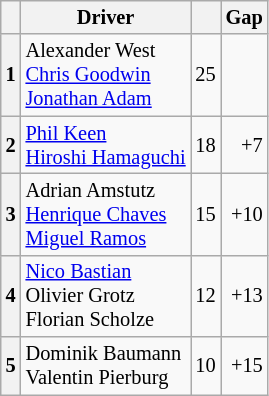<table class="wikitable" style="font-size: 85%;">
<tr>
<th></th>
<th>Driver</th>
<th></th>
<th>Gap</th>
</tr>
<tr>
<th>1</th>
<td> Alexander West<br> <a href='#'>Chris Goodwin</a><br> <a href='#'>Jonathan Adam</a></td>
<td align="center">25</td>
<td align="right"></td>
</tr>
<tr>
<th>2</th>
<td> <a href='#'>Phil Keen</a><br> <a href='#'>Hiroshi Hamaguchi</a></td>
<td align="center">18</td>
<td align="right">+7</td>
</tr>
<tr>
<th>3</th>
<td> Adrian Amstutz<br> <a href='#'>Henrique Chaves</a><br> <a href='#'>Miguel Ramos</a></td>
<td align="center">15</td>
<td align="right">+10</td>
</tr>
<tr>
<th>4</th>
<td> <a href='#'>Nico Bastian</a><br> Olivier Grotz<br> Florian Scholze</td>
<td align="center">12</td>
<td align="right">+13</td>
</tr>
<tr>
<th>5</th>
<td> Dominik Baumann<br> Valentin Pierburg</td>
<td align="center">10</td>
<td align="right">+15</td>
</tr>
</table>
